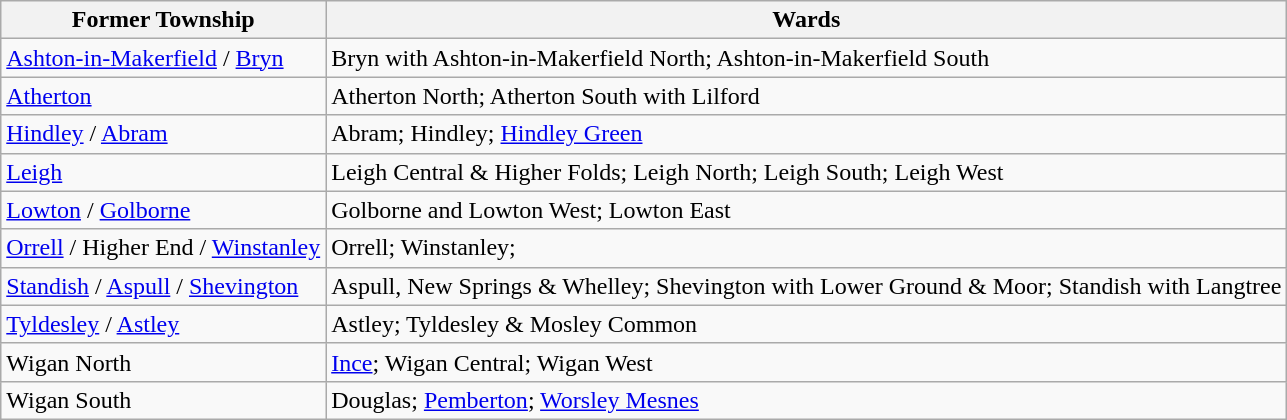<table class="wikitable">
<tr>
<th>Former Township</th>
<th>Wards</th>
</tr>
<tr>
<td><a href='#'>Ashton-in-Makerfield</a> / <a href='#'>Bryn</a></td>
<td>Bryn with Ashton-in-Makerfield North; Ashton-in-Makerfield South</td>
</tr>
<tr>
<td><a href='#'>Atherton</a></td>
<td>Atherton North; Atherton South with Lilford</td>
</tr>
<tr>
<td><a href='#'>Hindley</a> / <a href='#'>Abram</a></td>
<td>Abram; Hindley; <a href='#'>Hindley Green</a></td>
</tr>
<tr>
<td><a href='#'>Leigh</a></td>
<td>Leigh Central & Higher Folds; Leigh North; Leigh South; Leigh West</td>
</tr>
<tr>
<td><a href='#'>Lowton</a> / <a href='#'>Golborne</a></td>
<td>Golborne and Lowton West; Lowton East</td>
</tr>
<tr>
<td><a href='#'>Orrell</a> / Higher End / <a href='#'>Winstanley</a></td>
<td>Orrell; Winstanley;</td>
</tr>
<tr>
<td><a href='#'>Standish</a> / <a href='#'>Aspull</a> / <a href='#'>Shevington</a></td>
<td>Aspull, New Springs & Whelley; Shevington with Lower Ground & Moor; Standish with Langtree</td>
</tr>
<tr>
<td><a href='#'>Tyldesley</a> / <a href='#'>Astley</a></td>
<td>Astley; Tyldesley & Mosley Common</td>
</tr>
<tr>
<td>Wigan North</td>
<td><a href='#'>Ince</a>; Wigan Central; Wigan West</td>
</tr>
<tr>
<td>Wigan South</td>
<td>Douglas; <a href='#'>Pemberton</a>; <a href='#'>Worsley Mesnes</a></td>
</tr>
</table>
